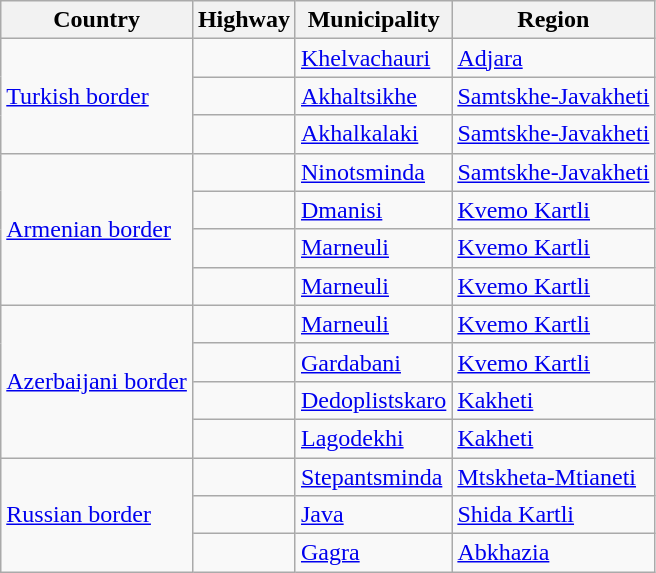<table class="wikitable">
<tr>
<th>Country</th>
<th>Highway</th>
<th>Municipality</th>
<th>Region</th>
</tr>
<tr>
<td rowspan="3"> <a href='#'>Turkish border</a></td>
<td></td>
<td><a href='#'>Khelvachauri</a></td>
<td><a href='#'>Adjara</a></td>
</tr>
<tr>
<td></td>
<td><a href='#'>Akhaltsikhe</a></td>
<td><a href='#'>Samtskhe-Javakheti</a></td>
</tr>
<tr>
<td></td>
<td><a href='#'>Akhalkalaki</a></td>
<td><a href='#'>Samtskhe-Javakheti</a></td>
</tr>
<tr>
<td rowspan="4"> <a href='#'>Armenian border</a></td>
<td></td>
<td><a href='#'>Ninotsminda</a></td>
<td><a href='#'>Samtskhe-Javakheti</a></td>
</tr>
<tr>
<td></td>
<td><a href='#'>Dmanisi</a></td>
<td><a href='#'>Kvemo Kartli</a></td>
</tr>
<tr>
<td></td>
<td><a href='#'>Marneuli</a></td>
<td><a href='#'>Kvemo Kartli</a></td>
</tr>
<tr>
<td></td>
<td><a href='#'>Marneuli</a></td>
<td><a href='#'>Kvemo Kartli</a></td>
</tr>
<tr>
<td rowspan="4"> <a href='#'>Azerbaijani border</a></td>
<td></td>
<td><a href='#'>Marneuli</a></td>
<td><a href='#'>Kvemo Kartli</a></td>
</tr>
<tr>
<td></td>
<td><a href='#'>Gardabani</a></td>
<td><a href='#'>Kvemo Kartli</a></td>
</tr>
<tr>
<td></td>
<td><a href='#'>Dedoplistskaro</a></td>
<td><a href='#'>Kakheti</a></td>
</tr>
<tr>
<td></td>
<td><a href='#'>Lagodekhi</a></td>
<td><a href='#'>Kakheti</a></td>
</tr>
<tr>
<td rowspan="3"> <a href='#'>Russian border</a></td>
<td></td>
<td><a href='#'>Stepantsminda</a></td>
<td><a href='#'>Mtskheta-Mtianeti</a></td>
</tr>
<tr>
<td></td>
<td><a href='#'>Java</a></td>
<td><a href='#'>Shida Kartli</a></td>
</tr>
<tr>
<td></td>
<td><a href='#'>Gagra</a></td>
<td><a href='#'>Abkhazia</a></td>
</tr>
</table>
